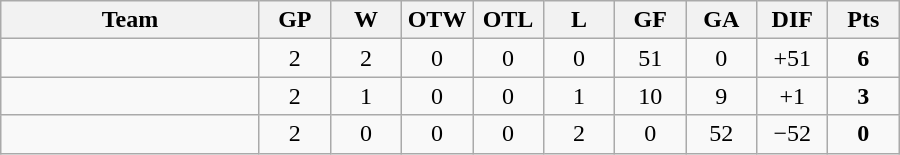<table class="wikitable" style="text-align:center;">
<tr>
<th width=165>Team</th>
<th width=40>GP</th>
<th width=40>W</th>
<th width=40>OTW</th>
<th width=40>OTL</th>
<th width=40>L</th>
<th width=40>GF</th>
<th width=40>GA</th>
<th width=40>DIF</th>
<th width=40>Pts</th>
</tr>
<tr>
<td style="text-align:left;"></td>
<td>2</td>
<td>2</td>
<td>0</td>
<td>0</td>
<td>0</td>
<td>51</td>
<td>0</td>
<td>+51</td>
<td><strong>6</strong></td>
</tr>
<tr>
<td style="text-align:left;"></td>
<td>2</td>
<td>1</td>
<td>0</td>
<td>0</td>
<td>1</td>
<td>10</td>
<td>9</td>
<td>+1</td>
<td><strong>3</strong></td>
</tr>
<tr>
<td style="text-align:left;"></td>
<td>2</td>
<td>0</td>
<td>0</td>
<td>0</td>
<td>2</td>
<td>0</td>
<td>52</td>
<td>−52</td>
<td><strong>0</strong></td>
</tr>
</table>
